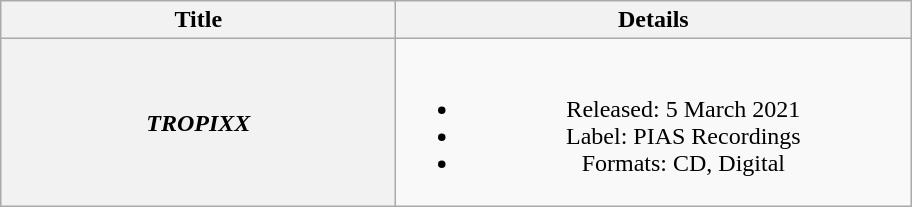<table class="wikitable plainrowheaders" style="text-align:center;">
<tr>
<th scope="col" style="width:16em;">Title</th>
<th scope="col" style="width:21em;">Details</th>
</tr>
<tr>
<th scope="row"><em>TROPIXX</em></th>
<td><br><ul><li>Released: 5 March 2021</li><li>Label: PIAS Recordings</li><li>Formats: CD, Digital</li></ul></td>
</tr>
</table>
